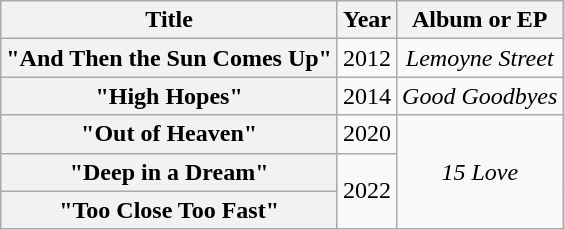<table class="wikitable plainrowheaders" style="text-align:center;">
<tr>
<th scope="col">Title</th>
<th scope="col">Year</th>
<th scope="col">Album or EP</th>
</tr>
<tr>
<th scope="row">"And Then the Sun Comes Up"</th>
<td>2012</td>
<td><em>Lemoyne Street</em></td>
</tr>
<tr>
<th scope="row">"High Hopes"</th>
<td>2014</td>
<td><em>Good Goodbyes</em></td>
</tr>
<tr>
<th scope="row">"Out of Heaven"</th>
<td>2020</td>
<td rowspan="3"><em>15 Love</em></td>
</tr>
<tr>
<th scope="row">"Deep in a Dream"</th>
<td rowspan="3">2022</td>
</tr>
<tr>
<th scope="row">"Too Close Too Fast"</th>
</tr>
</table>
